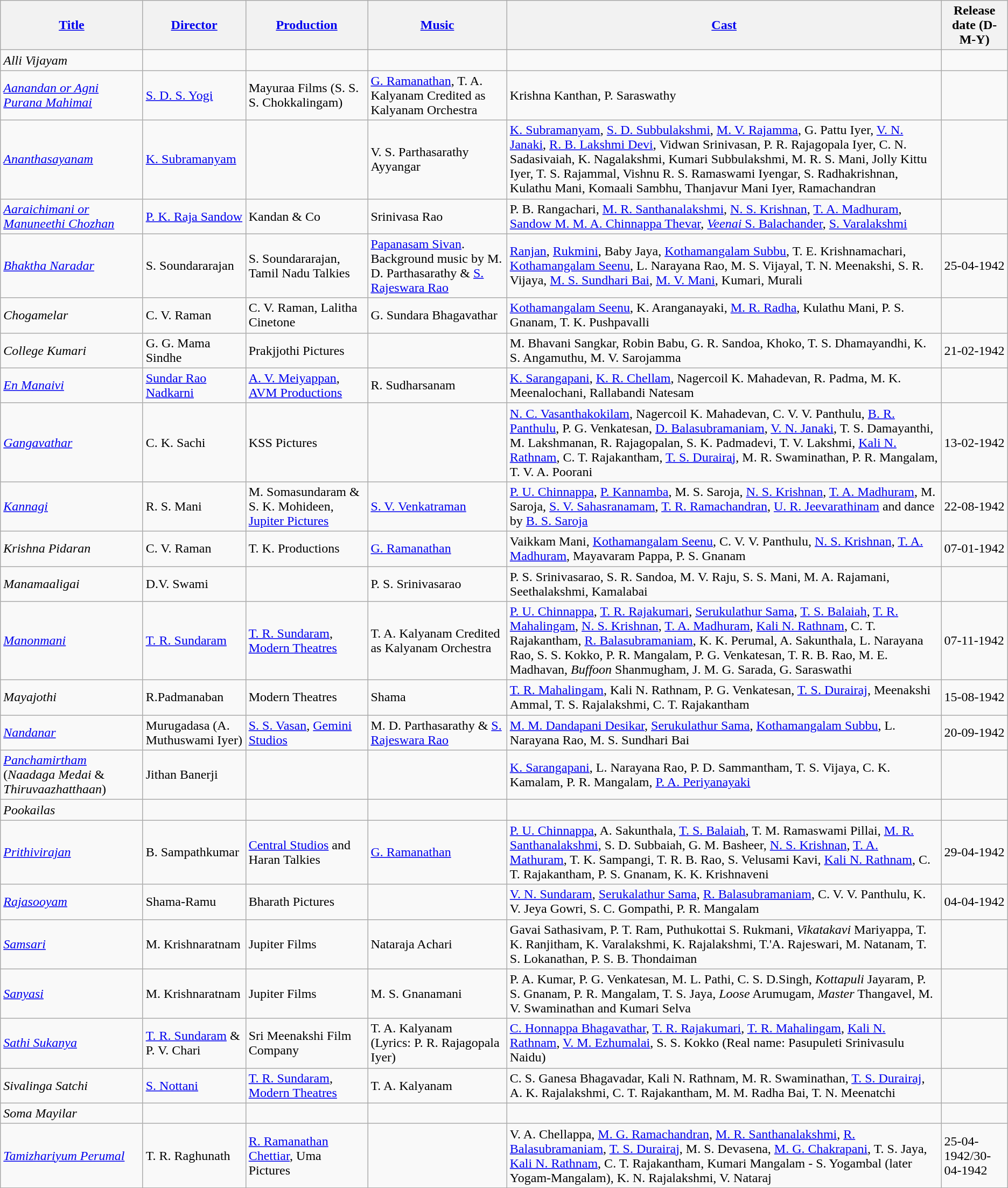<table class="wikitable">
<tr>
<th><a href='#'>Title</a></th>
<th><a href='#'>Director</a></th>
<th><a href='#'>Production</a></th>
<th><a href='#'>Music</a></th>
<th><a href='#'>Cast</a></th>
<th>Release date (D-M-Y)</th>
</tr>
<tr>
<td><em>Alli Vijayam</em></td>
<td></td>
<td></td>
<td></td>
<td></td>
<td></td>
</tr>
<tr>
<td><em><a href='#'>Aanandan or Agni Purana Mahimai</a></em></td>
<td><a href='#'>S. D. S. Yogi</a></td>
<td>Mayuraa Films (S. S. S. Chokkalingam)</td>
<td><a href='#'>G. Ramanathan</a>, T. A. Kalyanam Credited as Kalyanam Orchestra</td>
<td>Krishna Kanthan, P. Saraswathy</td>
<td></td>
</tr>
<tr>
<td><em><a href='#'>Ananthasayanam</a></em></td>
<td><a href='#'>K. Subramanyam</a></td>
<td></td>
<td>V. S. Parthasarathy Ayyangar</td>
<td><a href='#'>K. Subramanyam</a>, <a href='#'>S. D. Subbulakshmi</a>, <a href='#'>M. V. Rajamma</a>, G. Pattu Iyer, <a href='#'>V. N. Janaki</a>, <a href='#'>R. B. Lakshmi Devi</a>, Vidwan Srinivasan, P. R. Rajagopala Iyer, C. N. Sadasivaiah, K. Nagalakshmi, Kumari Subbulakshmi, M. R. S. Mani, Jolly Kittu Iyer, T. S. Rajammal, Vishnu R. S. Ramaswami Iyengar, S. Radhakrishnan, Kulathu Mani, Komaali Sambhu, Thanjavur Mani Iyer, Ramachandran</td>
<td></td>
</tr>
<tr>
<td><em><a href='#'>Aaraichimani or Manuneethi Chozhan</a></em></td>
<td><a href='#'>P. K. Raja Sandow</a></td>
<td>Kandan & Co</td>
<td>Srinivasa Rao</td>
<td>P. B. Rangachari, <a href='#'>M. R. Santhanalakshmi</a>, <a href='#'>N. S. Krishnan</a>, <a href='#'>T. A. Madhuram</a>, <a href='#'>Sandow M. M. A. Chinnappa Thevar</a>, <a href='#'><em>Veenai</em> S. Balachander</a>, <a href='#'>S. Varalakshmi</a></td>
<td></td>
</tr>
<tr>
<td><em><a href='#'>Bhaktha Naradar</a></em></td>
<td>S. Soundararajan</td>
<td>S. Soundararajan, Tamil Nadu Talkies</td>
<td><a href='#'>Papanasam Sivan</a>. Background music by M. D. Parthasarathy & <a href='#'>S. Rajeswara Rao</a></td>
<td><a href='#'>Ranjan</a>, <a href='#'>Rukmini</a>, Baby Jaya, <a href='#'>Kothamangalam Subbu</a>, T. E. Krishnamachari, <a href='#'>Kothamangalam Seenu</a>, L. Narayana Rao, M. S. Vijayal, T. N. Meenakshi, S. R. Vijaya, <a href='#'>M. S. Sundhari Bai</a>, <a href='#'>M. V. Mani</a>, Kumari, Murali</td>
<td>25-04-1942</td>
</tr>
<tr>
<td><em>Chogamelar</em></td>
<td>C. V. Raman</td>
<td>C. V. Raman, Lalitha Cinetone</td>
<td>G. Sundara Bhagavathar</td>
<td><a href='#'>Kothamangalam Seenu</a>, K. Aranganayaki, <a href='#'>M. R. Radha</a>, Kulathu Mani, P. S. Gnanam, T. K. Pushpavalli</td>
<td></td>
</tr>
<tr>
<td><em>College Kumari</em></td>
<td>G. G. Mama Sindhe</td>
<td>Prakjjothi Pictures</td>
<td></td>
<td>M. Bhavani Sangkar, Robin Babu, G. R. Sandoa, Khoko, T. S. Dhamayandhi, K. S. Angamuthu, M. V. Sarojamma</td>
<td>21-02-1942</td>
</tr>
<tr>
<td><em><a href='#'>En Manaivi</a></em></td>
<td><a href='#'>Sundar Rao Nadkarni</a></td>
<td><a href='#'>A. V. Meiyappan</a>, <a href='#'>AVM Productions</a></td>
<td>R. Sudharsanam</td>
<td><a href='#'>K. Sarangapani</a>, <a href='#'>K. R. Chellam</a>, Nagercoil K. Mahadevan, R. Padma, M. K. Meenalochani, Rallabandi Natesam</td>
<td></td>
</tr>
<tr>
<td><em><a href='#'>Gangavathar</a></em></td>
<td>C. K. Sachi</td>
<td>KSS Pictures</td>
<td></td>
<td><a href='#'>N. C. Vasanthakokilam</a>, Nagercoil K. Mahadevan, C. V. V. Panthulu, <a href='#'>B. R. Panthulu</a>, P. G. Venkatesan, <a href='#'>D. Balasubramaniam</a>, <a href='#'>V. N. Janaki</a>, T. S. Damayanthi, M. Lakshmanan, R. Rajagopalan, S. K. Padmadevi, T. V. Lakshmi, <a href='#'>Kali N. Rathnam</a>, C. T. Rajakantham, <a href='#'>T. S. Durairaj</a>, M. R. Swaminathan, P. R. Mangalam, T. V. A. Poorani</td>
<td>13-02-1942</td>
</tr>
<tr>
<td><em><a href='#'>Kannagi</a></em></td>
<td>R. S. Mani</td>
<td>M. Somasundaram & S. K. Mohideen, <a href='#'>Jupiter Pictures</a></td>
<td><a href='#'>S. V. Venkatraman</a></td>
<td><a href='#'>P. U. Chinnappa</a>, <a href='#'>P. Kannamba</a>, M. S. Saroja, <a href='#'>N. S. Krishnan</a>, <a href='#'>T. A. Madhuram</a>, M. Saroja, <a href='#'>S. V. Sahasranamam</a>, <a href='#'>T. R. Ramachandran</a>, <a href='#'>U. R. Jeevarathinam</a> and dance by <a href='#'>B. S. Saroja</a></td>
<td>22-08-1942</td>
</tr>
<tr>
<td><em>Krishna Pidaran</em></td>
<td>C. V. Raman</td>
<td>T. K. Productions</td>
<td><a href='#'>G. Ramanathan</a></td>
<td>Vaikkam Mani, <a href='#'>Kothamangalam Seenu</a>, C. V. V. Panthulu, <a href='#'>N. S. Krishnan</a>, <a href='#'>T. A. Madhuram</a>, Mayavaram Pappa, P. S. Gnanam</td>
<td>07-01-1942</td>
</tr>
<tr>
<td><em>Manamaaligai</em></td>
<td>D.V. Swami</td>
<td></td>
<td>P. S. Srinivasarao</td>
<td>P. S. Srinivasarao, S. R. Sandoa, M. V. Raju, S. S. Mani, M. A. Rajamani, Seethalakshmi, Kamalabai</td>
<td></td>
</tr>
<tr>
<td><em><a href='#'>Manonmani</a></em></td>
<td><a href='#'>T. R. Sundaram</a></td>
<td><a href='#'>T. R. Sundaram</a>, <a href='#'>Modern Theatres</a></td>
<td>T. A. Kalyanam Credited as Kalyanam Orchestra</td>
<td><a href='#'>P. U. Chinnappa</a>, <a href='#'>T. R. Rajakumari</a>, <a href='#'>Serukulathur Sama</a>, <a href='#'>T. S. Balaiah</a>, <a href='#'>T. R. Mahalingam</a>, <a href='#'>N. S. Krishnan</a>, <a href='#'>T. A. Madhuram</a>, <a href='#'>Kali N. Rathnam</a>, C. T. Rajakantham, <a href='#'>R. Balasubramaniam</a>, K. K. Perumal, A. Sakunthala, L. Narayana Rao, S. S. Kokko, P. R. Mangalam, P. G. Venkatesan, T. R. B. Rao, M. E. Madhavan, <em>Buffoon</em> Shanmugham, J. M. G. Sarada, G. Saraswathi</td>
<td>07-11-1942</td>
</tr>
<tr>
<td><em>Mayajothi</em></td>
<td>R.Padmanaban</td>
<td>Modern Theatres</td>
<td>Shama</td>
<td><a href='#'>T. R. Mahalingam</a>, Kali N. Rathnam, P. G. Venkatesan, <a href='#'>T. S. Durairaj</a>, Meenakshi Ammal, T. S. Rajalakshmi, C. T. Rajakantham</td>
<td>15-08-1942</td>
</tr>
<tr>
<td><em><a href='#'>Nandanar</a></em></td>
<td>Murugadasa (A. Muthuswami Iyer)</td>
<td><a href='#'>S. S. Vasan</a>, <a href='#'>Gemini Studios</a></td>
<td>M. D. Parthasarathy & <a href='#'>S. Rajeswara Rao</a></td>
<td><a href='#'>M. M. Dandapani Desikar</a>, <a href='#'>Serukulathur Sama</a>, <a href='#'>Kothamangalam Subbu</a>, L. Narayana Rao, M. S. Sundhari Bai</td>
<td>20-09-1942</td>
</tr>
<tr>
<td><em><a href='#'>Panchamirtham</a></em> (<em>Naadaga Medai</em> & <em>Thiruvaazhatthaan</em>)</td>
<td>Jithan Banerji</td>
<td></td>
<td></td>
<td><a href='#'>K. Sarangapani</a>, L. Narayana Rao, P. D. Sammantham, T. S. Vijaya, C. K. Kamalam, P. R. Mangalam, <a href='#'>P. A. Periyanayaki</a></td>
<td></td>
</tr>
<tr>
<td><em>Pookailas</em></td>
<td></td>
<td></td>
<td></td>
<td></td>
<td></td>
</tr>
<tr>
<td><em><a href='#'>Prithivirajan</a></em></td>
<td>B. Sampathkumar</td>
<td><a href='#'>Central Studios</a> and Haran Talkies</td>
<td><a href='#'>G. Ramanathan</a></td>
<td><a href='#'>P. U. Chinnappa</a>, A. Sakunthala, <a href='#'>T. S. Balaiah</a>, T. M. Ramaswami Pillai, <a href='#'>M. R. Santhanalakshmi</a>, S. D. Subbaiah, G. M. Basheer, <a href='#'>N. S. Krishnan</a>, <a href='#'>T. A. Mathuram</a>, T. K. Sampangi, T. R. B. Rao, S. Velusami Kavi, <a href='#'>Kali N. Rathnam</a>, C. T. Rajakantham, P. S. Gnanam, K. K. Krishnaveni</td>
<td>29-04-1942</td>
</tr>
<tr>
<td><em><a href='#'>Rajasooyam</a></em></td>
<td>Shama-Ramu</td>
<td>Bharath Pictures</td>
<td></td>
<td><a href='#'>V. N. Sundaram</a>, <a href='#'>Serukalathur Sama</a>, <a href='#'>R. Balasubramaniam</a>, C. V. V. Panthulu, K. V. Jeya Gowri, S. C. Gompathi, P. R. Mangalam</td>
<td>04-04-1942</td>
</tr>
<tr>
<td><em><a href='#'>Samsari</a></em></td>
<td>M. Krishnaratnam</td>
<td>Jupiter Films</td>
<td>Nataraja Achari</td>
<td>Gavai Sathasivam, P. T. Ram, Puthukottai S. Rukmani, <em>Vikatakavi</em> Mariyappa, T. K. Ranjitham, K. Varalakshmi, K. Rajalakshmi, T.'A. Rajeswari, M. Natanam, T. S. Lokanathan, P. S. B. Thondaiman</td>
<td></td>
</tr>
<tr>
<td><em><a href='#'>Sanyasi</a></em></td>
<td>M. Krishnaratnam</td>
<td>Jupiter Films</td>
<td>M. S. Gnanamani</td>
<td>P. A. Kumar, P. G. Venkatesan, M. L. Pathi, C. S. D.Singh, <em>Kottapuli</em> Jayaram, P. S. Gnanam, P. R. Mangalam, T. S. Jaya, <em>Loose</em> Arumugam, <em>Master</em> Thangavel, M. V. Swaminathan and Kumari Selva</td>
<td></td>
</tr>
<tr>
<td><em><a href='#'>Sathi Sukanya</a></em></td>
<td><a href='#'>T. R. Sundaram</a> & P. V. Chari</td>
<td>Sri Meenakshi Film Company</td>
<td>T. A. Kalyanam<br>(Lyrics: P. R. Rajagopala Iyer)</td>
<td><a href='#'>C. Honnappa Bhagavathar</a>, <a href='#'>T. R. Rajakumari</a>, <a href='#'>T. R. Mahalingam</a>, <a href='#'>Kali N. Rathnam</a>, <a href='#'>V. M. Ezhumalai</a>, S. S. Kokko (Real name: Pasupuleti Srinivasulu Naidu)</td>
<td></td>
</tr>
<tr>
<td><em>Sivalinga Satchi</em></td>
<td><a href='#'>S. Nottani</a></td>
<td><a href='#'>T. R. Sundaram</a>, <a href='#'>Modern Theatres</a></td>
<td>T. A. Kalyanam</td>
<td>C. S. Ganesa Bhagavadar, Kali N. Rathnam, M. R. Swaminathan, <a href='#'>T. S. Durairaj</a>, A. K. Rajalakshmi, C. T. Rajakantham, M. M. Radha Bai, T. N. Meenatchi</td>
<td></td>
</tr>
<tr>
<td><em>Soma Mayilar</em></td>
<td></td>
<td></td>
<td></td>
<td></td>
<td></td>
</tr>
<tr>
<td><em><a href='#'>Tamizhariyum Perumal</a></em></td>
<td>T. R. Raghunath</td>
<td><a href='#'>R. Ramanathan Chettiar</a>, Uma Pictures</td>
<td></td>
<td>V. A. Chellappa, <a href='#'>M. G. Ramachandran</a>, <a href='#'>M. R. Santhanalakshmi</a>, <a href='#'>R. Balasubramaniam</a>, <a href='#'>T. S. Durairaj</a>, M. S. Devasena, <a href='#'>M. G. Chakrapani</a>, T. S. Jaya, <a href='#'>Kali N. Rathnam</a>, C. T. Rajakantham, Kumari Mangalam - S. Yogambal (later Yogam-Mangalam), K. N. Rajalakshmi, V. Nataraj</td>
<td>25-04-1942/30-04-1942</td>
</tr>
<tr>
</tr>
</table>
